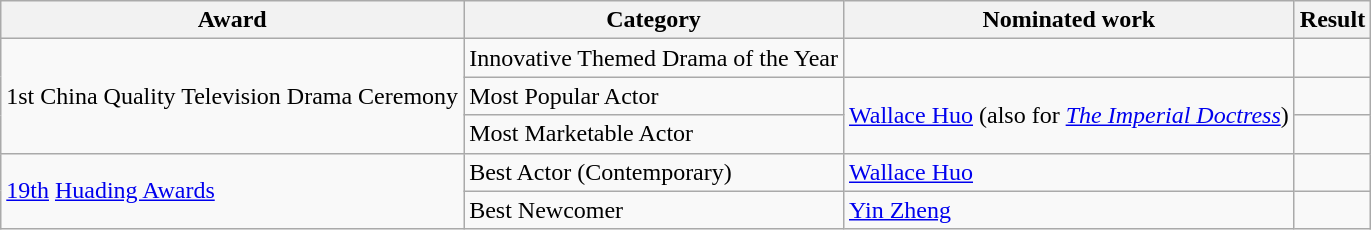<table class="wikitable">
<tr>
<th>Award</th>
<th>Category</th>
<th>Nominated work</th>
<th>Result</th>
</tr>
<tr>
<td rowspan=3>1st China Quality Television Drama Ceremony</td>
<td>Innovative Themed Drama of the Year</td>
<td></td>
<td></td>
</tr>
<tr>
<td>Most Popular Actor</td>
<td rowspan=2><a href='#'>Wallace Huo</a> (also for <em><a href='#'>The Imperial Doctress</a></em>)</td>
<td></td>
</tr>
<tr>
<td>Most Marketable Actor</td>
<td></td>
</tr>
<tr>
<td rowspan=2><a href='#'>19th</a> <a href='#'>Huading Awards</a></td>
<td>Best Actor (Contemporary)</td>
<td><a href='#'>Wallace Huo</a></td>
<td></td>
</tr>
<tr>
<td>Best Newcomer</td>
<td><a href='#'>Yin Zheng</a></td>
<td></td>
</tr>
</table>
